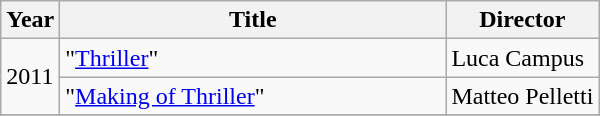<table class="wikitable" border="1">
<tr>
<th>Year</th>
<th width="250">Title</th>
<th>Director</th>
</tr>
<tr>
<td rowspan="2">2011</td>
<td>"<a href='#'>Thriller</a>"</td>
<td>Luca Campus</td>
</tr>
<tr>
<td>"<a href='#'>Making of Thriller</a>"</td>
<td>Matteo Pelletti</td>
</tr>
<tr>
</tr>
</table>
